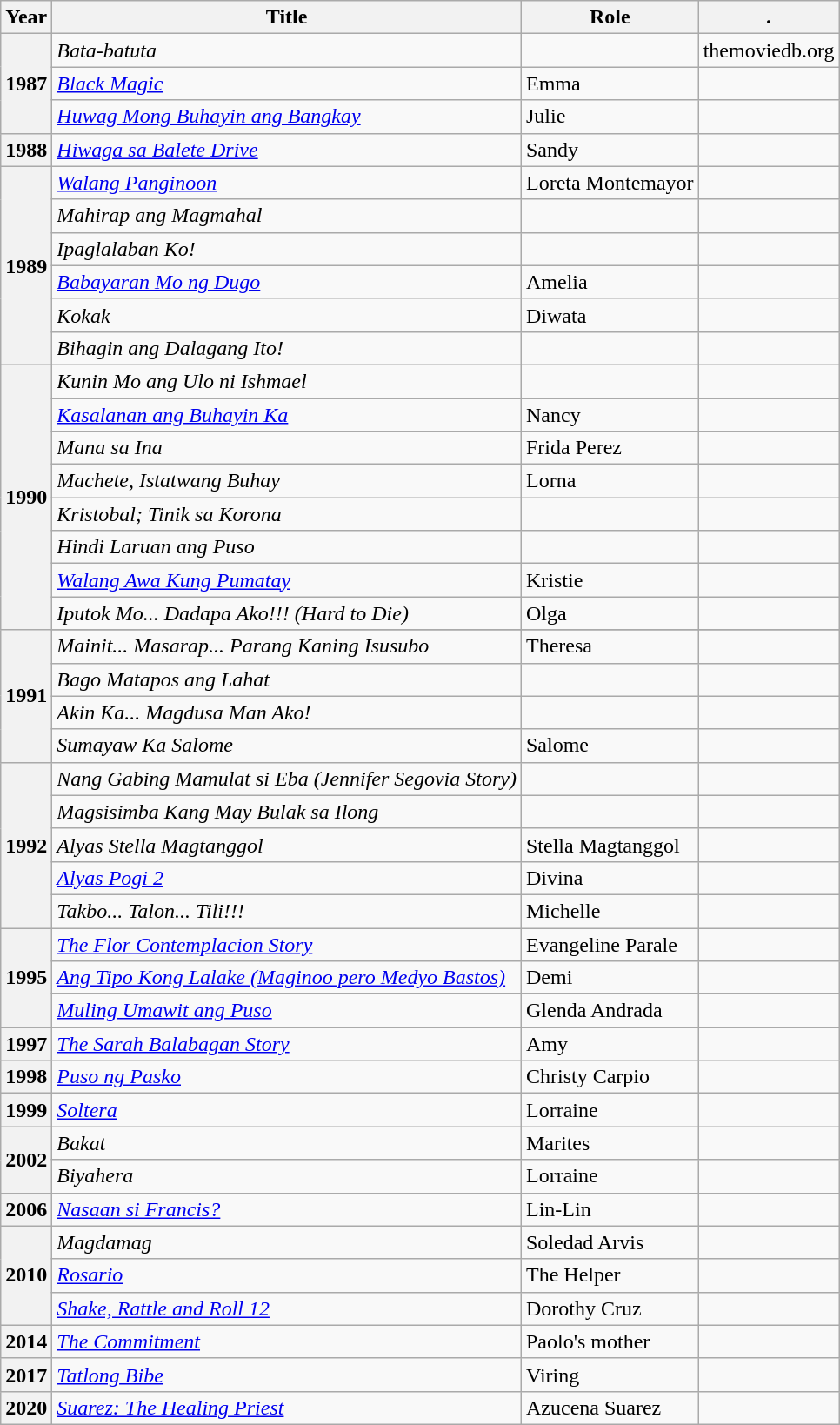<table class="wikitable plainrowheaders sortable">
<tr>
<th scope="col">Year</th>
<th scope="col">Title</th>
<th scope="col" class="unsortable">Role</th>
<th scope="col" class="unsortable">.</th>
</tr>
<tr>
<th rowspan="3" scope="row">1987</th>
<td><em>Bata-batuta</em></td>
<td></td>
<td>themoviedb.org</td>
</tr>
<tr>
<td><em><a href='#'>Black Magic</a></em></td>
<td>Emma</td>
<td></td>
</tr>
<tr>
<td><em><a href='#'>Huwag Mong Buhayin ang Bangkay</a></em></td>
<td>Julie</td>
<td></td>
</tr>
<tr>
<th scope="row">1988</th>
<td><em><a href='#'>Hiwaga sa Balete Drive</a></em></td>
<td>Sandy</td>
<td></td>
</tr>
<tr>
<th rowspan="6" scope="row">1989</th>
<td><em><a href='#'>Walang Panginoon</a></em></td>
<td>Loreta Montemayor</td>
<td></td>
</tr>
<tr>
<td><em>Mahirap ang Magmahal</em></td>
<td></td>
<td></td>
</tr>
<tr>
<td><em>Ipaglalaban Ko!</em></td>
<td></td>
<td></td>
</tr>
<tr>
<td><em><a href='#'>Babayaran Mo ng Dugo</a></em></td>
<td>Amelia</td>
<td></td>
</tr>
<tr>
<td><em>Kokak</em></td>
<td>Diwata</td>
<td></td>
</tr>
<tr>
<td><em>Bihagin ang Dalagang Ito!</em></td>
<td></td>
<td></td>
</tr>
<tr>
<th rowspan="8" scope="row">1990</th>
<td><em>Kunin Mo ang Ulo ni Ishmael</em></td>
<td></td>
<td></td>
</tr>
<tr>
<td><em><a href='#'>Kasalanan ang Buhayin Ka</a></em></td>
<td>Nancy</td>
<td></td>
</tr>
<tr>
<td><em>Mana sa Ina</em></td>
<td>Frida Perez</td>
<td></td>
</tr>
<tr>
<td><em>Machete, Istatwang Buhay</em></td>
<td>Lorna</td>
<td></td>
</tr>
<tr>
<td><em>Kristobal; Tinik sa Korona</em></td>
<td></td>
<td></td>
</tr>
<tr>
<td><em>Hindi Laruan ang Puso</em></td>
<td></td>
<td></td>
</tr>
<tr>
<td><em><a href='#'>Walang Awa Kung Pumatay</a></em></td>
<td>Kristie</td>
<td></td>
</tr>
<tr>
<td><em>Iputok Mo... Dadapa Ako!!! (Hard to Die)</em></td>
<td>Olga</td>
<td></td>
</tr>
<tr>
<th rowspan="5" scope="row">1991</th>
</tr>
<tr>
<td><em>Mainit... Masarap... Parang Kaning Isusubo</em></td>
<td>Theresa</td>
<td></td>
</tr>
<tr>
<td><em>Bago Matapos ang Lahat</em></td>
<td></td>
<td></td>
</tr>
<tr>
<td><em>Akin Ka... Magdusa Man Ako!</em></td>
<td></td>
<td></td>
</tr>
<tr>
<td><em>Sumayaw Ka Salome</em></td>
<td>Salome</td>
<td></td>
</tr>
<tr>
<th rowspan="5" scope="row">1992</th>
<td><em>Nang Gabing Mamulat si Eba (Jennifer Segovia Story)</em></td>
<td></td>
<td></td>
</tr>
<tr>
<td><em>Magsisimba Kang May Bulak sa Ilong</em></td>
<td></td>
<td></td>
</tr>
<tr>
<td><em>Alyas Stella Magtanggol</em></td>
<td>Stella Magtanggol</td>
<td></td>
</tr>
<tr>
<td><em><a href='#'>Alyas Pogi 2</a></em></td>
<td>Divina</td>
<td></td>
</tr>
<tr>
<td><em>Takbo... Talon... Tili!!!</em></td>
<td>Michelle</td>
<td></td>
</tr>
<tr>
<th rowspan="3" scope="row">1995</th>
<td><em><a href='#'>The Flor Contemplacion Story</a></em></td>
<td>Evangeline Parale</td>
<td></td>
</tr>
<tr>
<td><em><a href='#'>Ang Tipo Kong Lalake (Maginoo pero Medyo Bastos)</a></em></td>
<td>Demi</td>
<td></td>
</tr>
<tr>
<td><em><a href='#'>Muling Umawit ang Puso</a></em></td>
<td>Glenda Andrada</td>
<td></td>
</tr>
<tr>
<th scope="row">1997</th>
<td><em><a href='#'>The Sarah Balabagan Story</a></em></td>
<td>Amy</td>
<td></td>
</tr>
<tr>
<th scope="row">1998</th>
<td><em><a href='#'>Puso ng Pasko</a></em></td>
<td>Christy Carpio</td>
<td></td>
</tr>
<tr>
<th scope="row">1999</th>
<td><em><a href='#'>Soltera</a></em></td>
<td>Lorraine</td>
<td></td>
</tr>
<tr>
<th rowspan="2" scope="row">2002</th>
<td><em>Bakat</em></td>
<td>Marites</td>
<td></td>
</tr>
<tr>
<td><em>Biyahera</em></td>
<td>Lorraine</td>
<td></td>
</tr>
<tr>
<th scope="row">2006</th>
<td><em><a href='#'>Nasaan si Francis?</a></em></td>
<td>Lin-Lin</td>
<td></td>
</tr>
<tr>
<th rowspan="3" scope="row">2010</th>
<td><em>Magdamag</em></td>
<td>Soledad Arvis</td>
<td></td>
</tr>
<tr>
<td><em><a href='#'>Rosario</a></em></td>
<td>The Helper</td>
<td></td>
</tr>
<tr>
<td><em><a href='#'>Shake, Rattle and Roll 12</a></em></td>
<td>Dorothy Cruz</td>
<td></td>
</tr>
<tr>
<th scope="row">2014</th>
<td><em><a href='#'>The Commitment</a></em></td>
<td>Paolo's mother</td>
<td></td>
</tr>
<tr>
<th scope="row">2017</th>
<td><em><a href='#'>Tatlong Bibe</a></em></td>
<td>Viring</td>
<td></td>
</tr>
<tr>
<th scope="row">2020</th>
<td><em><a href='#'>Suarez: The Healing Priest</a></em></td>
<td>Azucena Suarez</td>
<td></td>
</tr>
</table>
